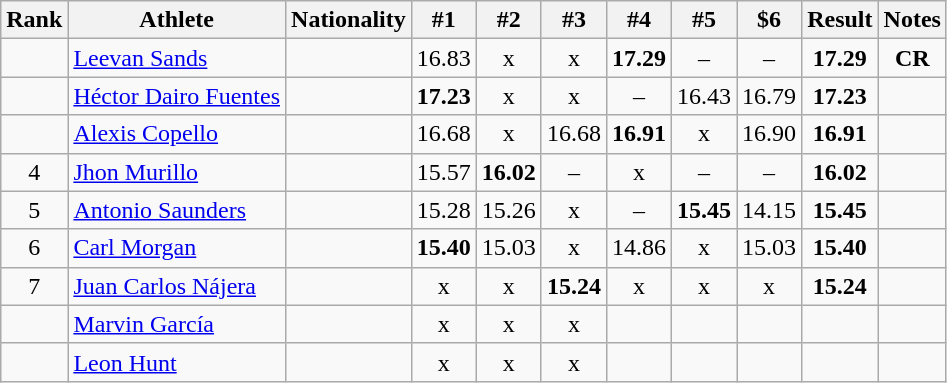<table class="wikitable sortable" style="text-align:center">
<tr>
<th>Rank</th>
<th>Athlete</th>
<th>Nationality</th>
<th>#1</th>
<th>#2</th>
<th>#3</th>
<th>#4</th>
<th>#5</th>
<th>$6</th>
<th>Result</th>
<th>Notes</th>
</tr>
<tr>
<td></td>
<td align="left"><a href='#'>Leevan Sands</a></td>
<td align=left></td>
<td>16.83</td>
<td>x</td>
<td>x</td>
<td><strong>17.29</strong></td>
<td>–</td>
<td>–</td>
<td><strong>17.29</strong></td>
<td><strong>CR</strong></td>
</tr>
<tr>
<td></td>
<td align="left"><a href='#'>Héctor Dairo Fuentes</a></td>
<td align=left></td>
<td><strong>17.23</strong></td>
<td>x</td>
<td>x</td>
<td>–</td>
<td>16.43</td>
<td>16.79</td>
<td><strong>17.23</strong></td>
<td></td>
</tr>
<tr>
<td></td>
<td align="left"><a href='#'>Alexis Copello</a></td>
<td align=left></td>
<td>16.68</td>
<td>x</td>
<td>16.68</td>
<td><strong>16.91</strong></td>
<td>x</td>
<td>16.90</td>
<td><strong>16.91</strong></td>
<td></td>
</tr>
<tr>
<td>4</td>
<td align="left"><a href='#'>Jhon Murillo</a></td>
<td align=left></td>
<td>15.57</td>
<td><strong>16.02</strong></td>
<td>–</td>
<td>x</td>
<td>–</td>
<td>–</td>
<td><strong>16.02</strong></td>
<td></td>
</tr>
<tr>
<td>5</td>
<td align="left"><a href='#'>Antonio Saunders</a></td>
<td align=left></td>
<td>15.28</td>
<td>15.26</td>
<td>x</td>
<td>–</td>
<td><strong>15.45</strong></td>
<td>14.15</td>
<td><strong>15.45</strong></td>
<td></td>
</tr>
<tr>
<td>6</td>
<td align="left"><a href='#'>Carl Morgan</a></td>
<td align=left></td>
<td><strong>15.40</strong></td>
<td>15.03</td>
<td>x</td>
<td>14.86</td>
<td>x</td>
<td>15.03</td>
<td><strong>15.40</strong></td>
<td></td>
</tr>
<tr>
<td>7</td>
<td align="left"><a href='#'>Juan Carlos Nájera</a></td>
<td align=left></td>
<td>x</td>
<td>x</td>
<td><strong>15.24</strong></td>
<td>x</td>
<td>x</td>
<td>x</td>
<td><strong>15.24</strong></td>
<td></td>
</tr>
<tr>
<td></td>
<td align="left"><a href='#'>Marvin García</a></td>
<td align=left></td>
<td>x</td>
<td>x</td>
<td>x</td>
<td></td>
<td></td>
<td></td>
<td><strong></strong></td>
<td></td>
</tr>
<tr>
<td></td>
<td align="left"><a href='#'>Leon Hunt</a></td>
<td align=left></td>
<td>x</td>
<td>x</td>
<td>x</td>
<td></td>
<td></td>
<td></td>
<td><strong></strong></td>
<td></td>
</tr>
</table>
